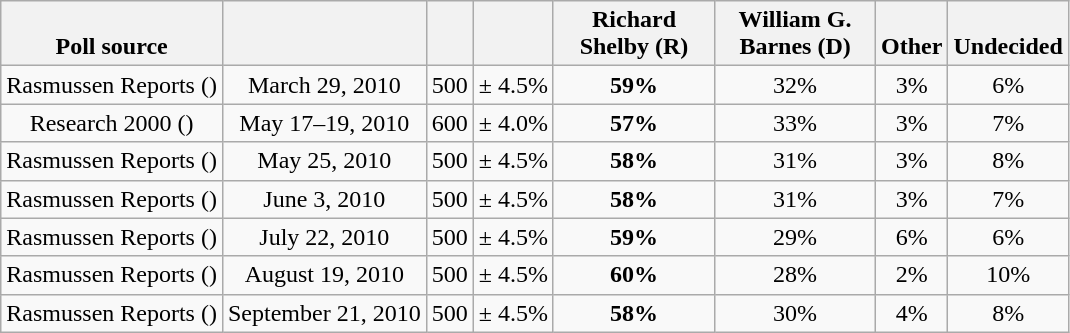<table class="wikitable" style="text-align:center">
<tr valign=bottom>
<th>Poll source</th>
<th></th>
<th></th>
<th></th>
<th style="width:100px;">Richard<br>Shelby (R)</th>
<th style="width:100px;">William G.<br>Barnes (D)</th>
<th>Other</th>
<th>Undecided</th>
</tr>
<tr>
<td>Rasmussen Reports ()</td>
<td>March 29, 2010</td>
<td>500</td>
<td>± 4.5%</td>
<td><strong>59%</strong></td>
<td>32%</td>
<td>3%</td>
<td>6%</td>
</tr>
<tr>
<td>Research 2000 ()</td>
<td>May 17–19, 2010</td>
<td>600</td>
<td>± 4.0%</td>
<td><strong>57%</strong></td>
<td>33%</td>
<td>3%</td>
<td>7%</td>
</tr>
<tr>
<td>Rasmussen Reports ()</td>
<td>May 25, 2010</td>
<td>500</td>
<td>± 4.5%</td>
<td><strong>58%</strong></td>
<td>31%</td>
<td>3%</td>
<td>8%</td>
</tr>
<tr>
<td>Rasmussen Reports ()</td>
<td>June 3, 2010</td>
<td>500</td>
<td>± 4.5%</td>
<td><strong>58%</strong></td>
<td>31%</td>
<td>3%</td>
<td>7%</td>
</tr>
<tr>
<td>Rasmussen Reports ()</td>
<td>July 22, 2010</td>
<td>500</td>
<td>± 4.5%</td>
<td><strong>59%</strong></td>
<td>29%</td>
<td>6%</td>
<td>6%</td>
</tr>
<tr>
<td>Rasmussen Reports ()</td>
<td>August 19, 2010</td>
<td>500</td>
<td>± 4.5%</td>
<td><strong>60%</strong></td>
<td>28%</td>
<td>2%</td>
<td>10%</td>
</tr>
<tr>
<td>Rasmussen Reports ()</td>
<td>September 21, 2010</td>
<td>500</td>
<td>± 4.5%</td>
<td><strong>58%</strong></td>
<td>30%</td>
<td>4%</td>
<td>8%</td>
</tr>
</table>
